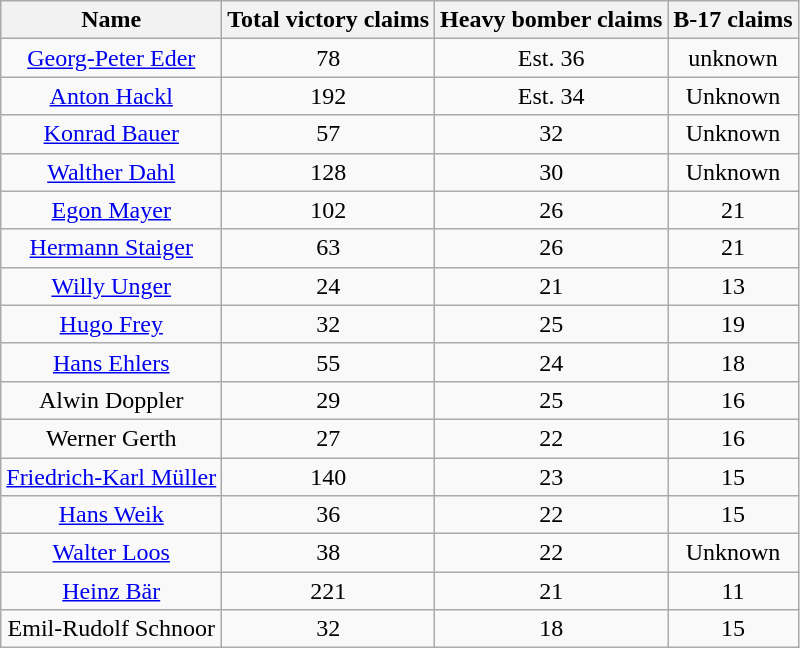<table class="wikitable sortable" style="text-align:center">
<tr>
<th>Name</th>
<th>Total victory claims</th>
<th>Heavy bomber claims</th>
<th>B-17 claims</th>
</tr>
<tr>
<td><a href='#'>Georg-Peter Eder</a></td>
<td>78</td>
<td>Est. 36</td>
<td>unknown</td>
</tr>
<tr>
<td><a href='#'>Anton Hackl</a></td>
<td>192</td>
<td>Est. 34</td>
<td>Unknown</td>
</tr>
<tr>
<td><a href='#'>Konrad Bauer</a></td>
<td>57</td>
<td>32</td>
<td>Unknown</td>
</tr>
<tr>
<td><a href='#'>Walther Dahl</a></td>
<td>128</td>
<td>30</td>
<td>Unknown</td>
</tr>
<tr>
<td><a href='#'>Egon Mayer</a> </td>
<td>102</td>
<td>26</td>
<td>21</td>
</tr>
<tr>
<td><a href='#'>Hermann Staiger</a></td>
<td>63</td>
<td>26</td>
<td>21</td>
</tr>
<tr>
<td><a href='#'>Willy Unger</a></td>
<td>24</td>
<td>21</td>
<td>13</td>
</tr>
<tr>
<td><a href='#'>Hugo Frey</a> </td>
<td>32</td>
<td>25</td>
<td>19</td>
</tr>
<tr>
<td><a href='#'>Hans Ehlers</a> </td>
<td>55</td>
<td>24</td>
<td>18</td>
</tr>
<tr>
<td>Alwin Doppler</td>
<td>29</td>
<td>25</td>
<td>16</td>
</tr>
<tr>
<td>Werner Gerth</td>
<td>27</td>
<td>22</td>
<td>16</td>
</tr>
<tr>
<td><a href='#'>Friedrich-Karl Müller</a></td>
<td>140</td>
<td>23</td>
<td>15</td>
</tr>
<tr>
<td><a href='#'>Hans Weik</a></td>
<td>36</td>
<td>22</td>
<td>15</td>
</tr>
<tr>
<td><a href='#'>Walter Loos</a></td>
<td>38</td>
<td>22</td>
<td>Unknown</td>
</tr>
<tr>
<td><a href='#'>Heinz Bär</a></td>
<td>221</td>
<td>21</td>
<td>11</td>
</tr>
<tr>
<td>Emil-Rudolf Schnoor</td>
<td>32</td>
<td>18</td>
<td>15</td>
</tr>
</table>
